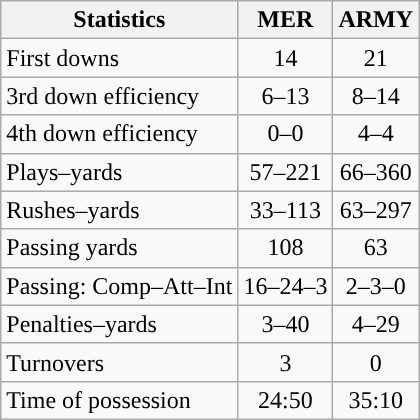<table class="wikitable">
<tr>
<th>Statistics</th>
<th>MER</th>
<th>ARMY</th>
</tr>
<tr>
<td>First downs</td>
<td align=center>14</td>
<td align=center>21</td>
</tr>
<tr>
<td>3rd down efficiency</td>
<td align=center>6–13</td>
<td align=center>8–14</td>
</tr>
<tr>
<td>4th down efficiency</td>
<td align=center>0–0</td>
<td align=center>4–4</td>
</tr>
<tr>
<td>Plays–yards</td>
<td align=center>57–221</td>
<td align=center>66–360</td>
</tr>
<tr>
<td>Rushes–yards</td>
<td align=center>33–113</td>
<td align=center>63–297</td>
</tr>
<tr>
<td>Passing yards</td>
<td align=center>108</td>
<td align=center>63</td>
</tr>
<tr>
<td>Passing: Comp–Att–Int</td>
<td align=center>16–24–3</td>
<td align=center>2–3–0</td>
</tr>
<tr>
<td>Penalties–yards</td>
<td align=center>3–40</td>
<td align=center>4–29</td>
</tr>
<tr>
<td>Turnovers</td>
<td align=center>3</td>
<td align=center>0</td>
</tr>
<tr>
<td>Time of possession</td>
<td align=center>24:50</td>
<td align=center>35:10</td>
</tr>
</table>
